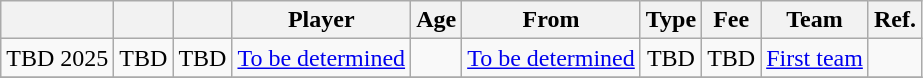<table class="wikitable" style="text-align:center; font-size:100%; ">
<tr>
<th></th>
<th></th>
<th></th>
<th>Player</th>
<th>Age</th>
<th>From</th>
<th>Type</th>
<th>Fee</th>
<th>Team</th>
<th>Ref.</th>
</tr>
<tr>
<td>TBD 2025</td>
<td>TBD</td>
<td>TBD</td>
<td style="text-align:left"><a href='#'>To be determined</a></td>
<td></td>
<td style="text-align:left"><a href='#'>To be determined</a></td>
<td>TBD</td>
<td>TBD</td>
<td><a href='#'>First team</a></td>
<td></td>
</tr>
<tr>
</tr>
</table>
